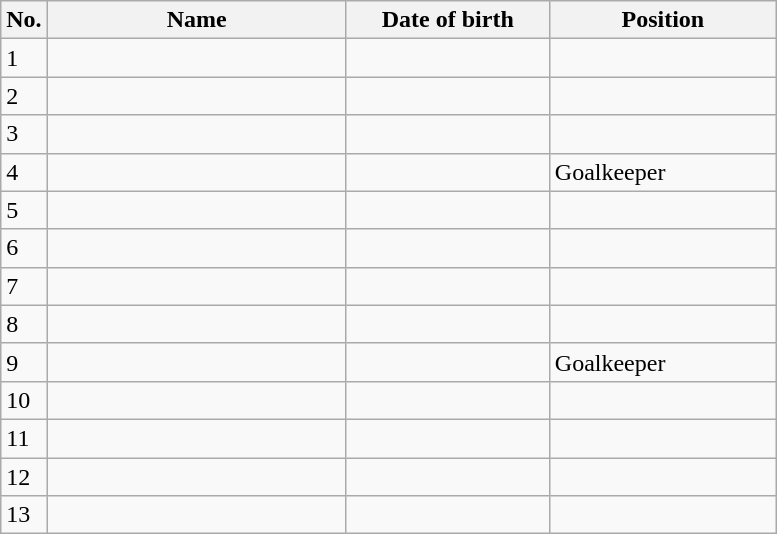<table class=wikitable sortable style=font-size:100%; text-align:center;>
<tr>
<th>No.</th>
<th style=width:12em>Name</th>
<th style=width:8em>Date of birth</th>
<th style=width:9em>Position</th>
</tr>
<tr>
<td>1</td>
<td align=left></td>
<td align=right></td>
<td></td>
</tr>
<tr>
<td>2</td>
<td align=left></td>
<td align=right></td>
<td></td>
</tr>
<tr>
<td>3</td>
<td align=left></td>
<td align=right></td>
<td></td>
</tr>
<tr>
<td>4</td>
<td align=left></td>
<td align=right></td>
<td>Goalkeeper</td>
</tr>
<tr>
<td>5</td>
<td align=left></td>
<td align=right></td>
<td></td>
</tr>
<tr>
<td>6</td>
<td align=left></td>
<td align=right></td>
<td></td>
</tr>
<tr>
<td>7</td>
<td align=left></td>
<td align=right></td>
<td></td>
</tr>
<tr>
<td>8</td>
<td align=left></td>
<td align=right></td>
<td></td>
</tr>
<tr>
<td>9</td>
<td align=left></td>
<td align=right></td>
<td>Goalkeeper</td>
</tr>
<tr>
<td>10</td>
<td align=left></td>
<td align=right></td>
<td></td>
</tr>
<tr>
<td>11</td>
<td align=left></td>
<td align=right></td>
<td></td>
</tr>
<tr>
<td>12</td>
<td align=left></td>
<td align=right></td>
<td></td>
</tr>
<tr>
<td>13</td>
<td align=left></td>
<td align=right></td>
<td></td>
</tr>
</table>
